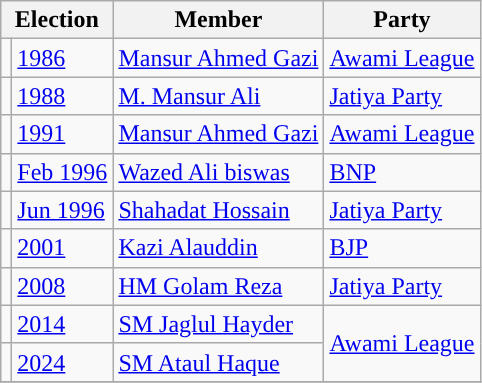<table class="wikitable">
<tr>
<th colspan="2">Election</th>
<th>Member</th>
<th>Party</th>
</tr>
<tr>
<td style="background-color:"></td>
<td><a href='#'>1986</a></td>
<td><a href='#'>Mansur Ahmed Gazi</a></td>
<td><a href='#'>Awami League</a></td>
</tr>
<tr>
<td style="background-color:"></td>
<td><a href='#'>1988</a></td>
<td><a href='#'>M. Mansur Ali</a></td>
<td><a href='#'>Jatiya Party</a></td>
</tr>
<tr>
<td style="background-color:"></td>
<td><a href='#'>1991</a></td>
<td><a href='#'>Mansur Ahmed Gazi</a></td>
<td><a href='#'>Awami League</a></td>
</tr>
<tr>
<td style="background-color:"></td>
<td><a href='#'>Feb 1996</a></td>
<td><a href='#'>Wazed Ali biswas</a></td>
<td><a href='#'>BNP</a></td>
</tr>
<tr>
<td style="background-color:"></td>
<td><a href='#'>Jun 1996</a></td>
<td><a href='#'>Shahadat Hossain</a></td>
<td><a href='#'>Jatiya Party</a></td>
</tr>
<tr>
<td style="background-color:"></td>
<td><a href='#'>2001</a></td>
<td><a href='#'>Kazi Alauddin</a></td>
<td><a href='#'>BJP</a></td>
</tr>
<tr>
<td style="background-color:"></td>
<td><a href='#'>2008</a></td>
<td><a href='#'>HM Golam Reza</a></td>
<td><a href='#'>Jatiya Party</a></td>
</tr>
<tr>
<td style="background-color:"></td>
<td><a href='#'>2014</a></td>
<td><a href='#'>SM Jaglul Hayder</a></td>
<td rowspan="2"><a href='#'>Awami League</a></td>
</tr>
<tr>
<td style="background-color:"></td>
<td><a href='#'>2024</a></td>
<td><a href='#'>SM Ataul Haque</a></td>
</tr>
<tr>
</tr>
</table>
